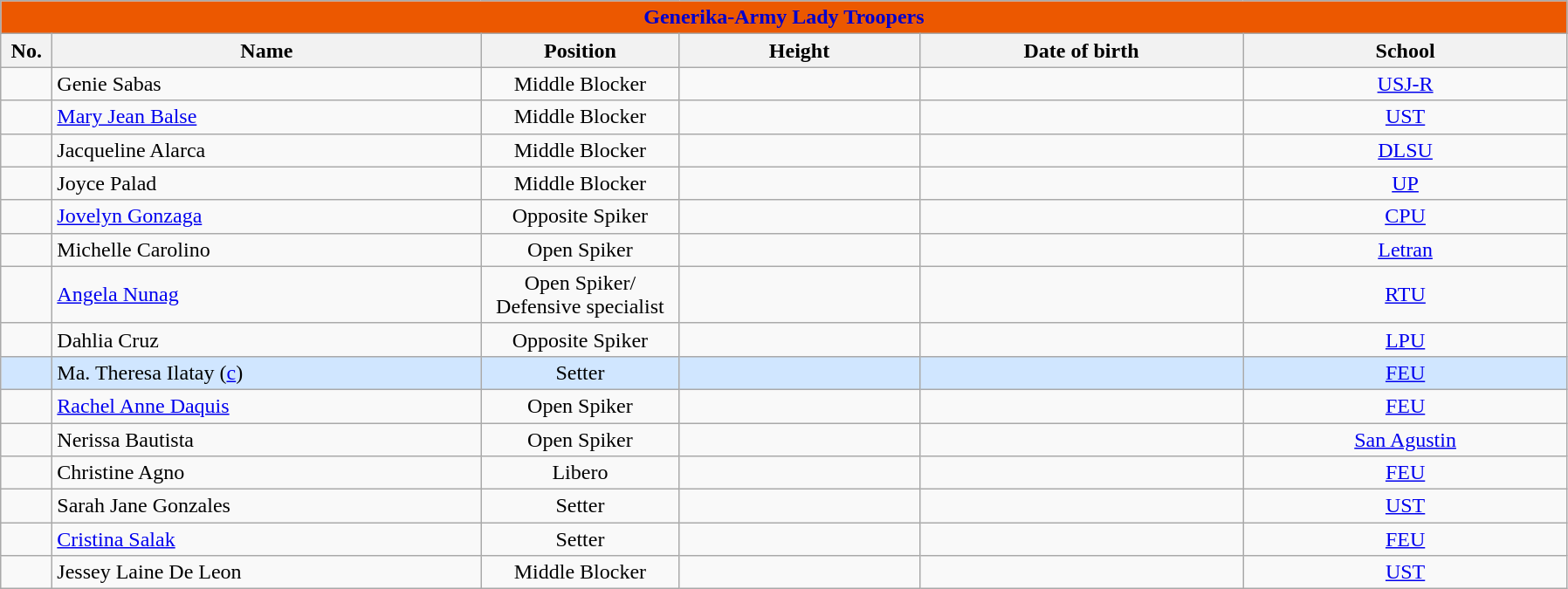<table class="wikitable collapsible autocollapse"  style="text-align:center;">
<tr>
<th colspan="8" style= "background: #EC5800; color: #0000CD; text-align: center"><strong>Generika-Army Lady Troopers</strong></th>
</tr>
<tr>
<th style="width:2em;">No.</th>
<th style="width:20em;">Name</th>
<th style="width:9em;">Position</th>
<th style="width:11em;">Height</th>
<th style="width:15em;">Date of birth</th>
<th style="width:15em;">School</th>
</tr>
<tr>
<td></td>
<td style="text-align: left"> Genie Sabas</td>
<td>Middle Blocker</td>
<td></td>
<td></td>
<td><a href='#'>USJ-R</a></td>
</tr>
<tr>
<td></td>
<td style="text-align: left"> <a href='#'>Mary Jean Balse</a></td>
<td>Middle Blocker</td>
<td></td>
<td></td>
<td><a href='#'>UST</a></td>
</tr>
<tr>
<td></td>
<td style="text-align: left"> Jacqueline Alarca</td>
<td>Middle Blocker</td>
<td></td>
<td></td>
<td><a href='#'>DLSU</a></td>
</tr>
<tr>
<td></td>
<td style="text-align: left"> Joyce Palad</td>
<td>Middle Blocker</td>
<td></td>
<td></td>
<td><a href='#'>UP</a></td>
</tr>
<tr>
<td></td>
<td style="text-align: left"> <a href='#'>Jovelyn Gonzaga</a></td>
<td>Opposite Spiker</td>
<td></td>
<td></td>
<td><a href='#'>CPU</a></td>
</tr>
<tr>
<td></td>
<td style="text-align: left"> Michelle Carolino</td>
<td>Open Spiker</td>
<td></td>
<td></td>
<td><a href='#'>Letran</a></td>
</tr>
<tr>
<td></td>
<td style="text-align: left"> <a href='#'>Angela Nunag</a></td>
<td>Open Spiker/ Defensive specialist</td>
<td></td>
<td></td>
<td><a href='#'>RTU</a></td>
</tr>
<tr>
<td></td>
<td style="text-align: left"> Dahlia Cruz</td>
<td>Opposite Spiker</td>
<td></td>
<td></td>
<td><a href='#'>LPU</a></td>
</tr>
<tr bgcolor=#D0E6FF>
<td></td>
<td style="text-align: left"> Ma. Theresa Ilatay (<a href='#'>c</a>)</td>
<td>Setter</td>
<td></td>
<td></td>
<td><a href='#'>FEU</a></td>
</tr>
<tr>
<td></td>
<td style="text-align: left"> <a href='#'>Rachel Anne Daquis</a></td>
<td>Open Spiker</td>
<td></td>
<td></td>
<td><a href='#'>FEU</a></td>
</tr>
<tr>
<td></td>
<td style="text-align: left"> Nerissa Bautista</td>
<td>Open Spiker</td>
<td></td>
<td></td>
<td><a href='#'>San Agustin</a></td>
</tr>
<tr>
<td></td>
<td style="text-align: left"> Christine Agno</td>
<td>Libero</td>
<td></td>
<td></td>
<td><a href='#'>FEU</a></td>
</tr>
<tr>
<td></td>
<td style="text-align: left"> Sarah Jane Gonzales</td>
<td>Setter</td>
<td></td>
<td></td>
<td><a href='#'>UST</a></td>
</tr>
<tr>
<td></td>
<td style="text-align: left"> <a href='#'>Cristina Salak</a></td>
<td>Setter</td>
<td></td>
<td></td>
<td><a href='#'>FEU</a></td>
</tr>
<tr>
<td></td>
<td style="text-align: left"> Jessey Laine De Leon</td>
<td>Middle Blocker</td>
<td></td>
<td></td>
<td><a href='#'>UST</a></td>
</tr>
</table>
